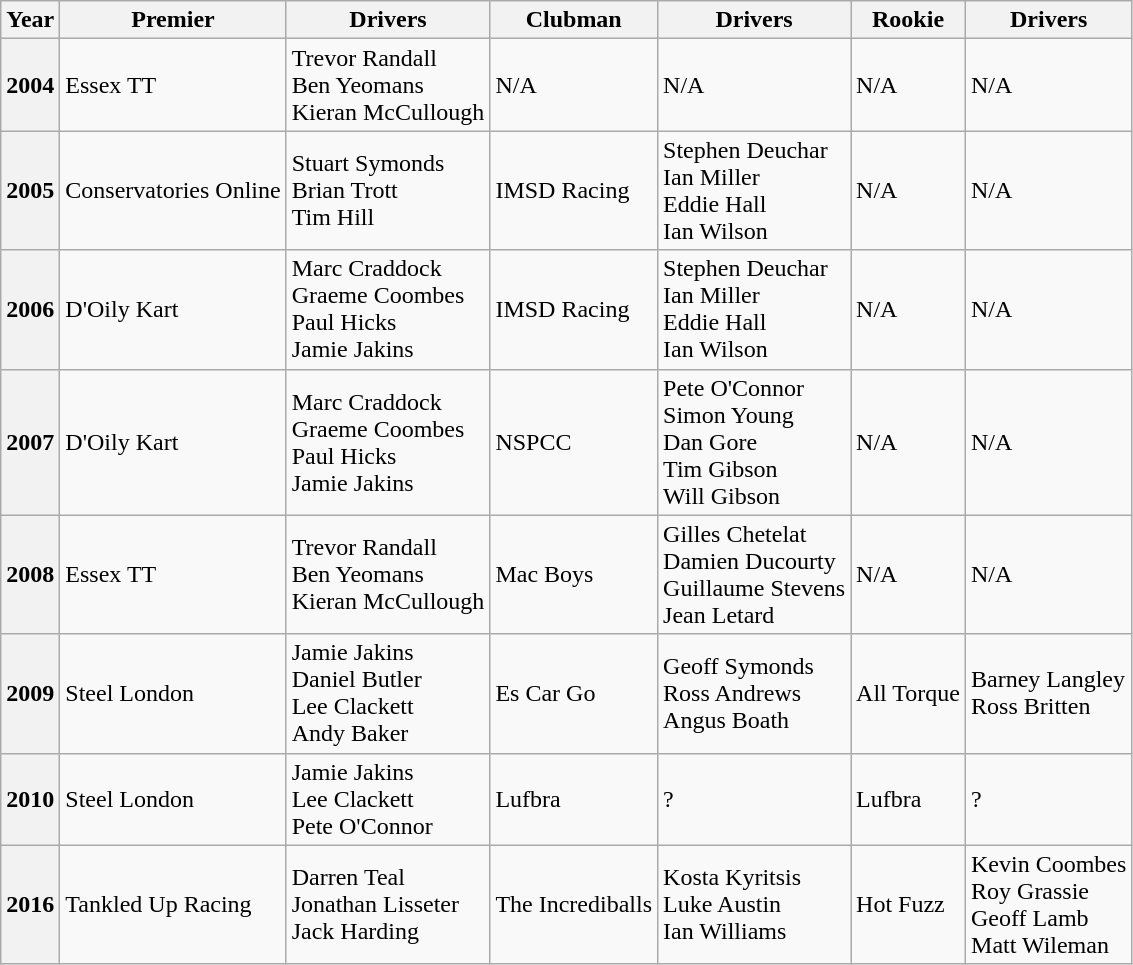<table class="wikitable">
<tr>
<th>Year</th>
<th>Premier</th>
<th>Drivers</th>
<th>Clubman</th>
<th>Drivers</th>
<th>Rookie</th>
<th>Drivers</th>
</tr>
<tr>
<th>2004</th>
<td>Essex TT</td>
<td>Trevor Randall<br>Ben Yeomans<br>Kieran McCullough</td>
<td>N/A</td>
<td>N/A</td>
<td>N/A</td>
<td>N/A</td>
</tr>
<tr>
<th>2005</th>
<td>Conservatories Online</td>
<td>Stuart Symonds<br>Brian Trott<br>Tim Hill</td>
<td>IMSD Racing</td>
<td>Stephen Deuchar<br>Ian Miller<br>Eddie Hall<br>Ian Wilson</td>
<td>N/A</td>
<td>N/A</td>
</tr>
<tr>
<th>2006</th>
<td>D'Oily Kart</td>
<td>Marc Craddock<br>Graeme Coombes<br>Paul Hicks<br>Jamie Jakins</td>
<td>IMSD Racing</td>
<td>Stephen Deuchar<br>Ian Miller<br>Eddie Hall<br>Ian Wilson</td>
<td>N/A</td>
<td>N/A</td>
</tr>
<tr>
<th>2007</th>
<td>D'Oily Kart</td>
<td>Marc Craddock<br>Graeme Coombes<br>Paul Hicks<br>Jamie Jakins</td>
<td>NSPCC</td>
<td>Pete O'Connor<br>Simon Young<br>Dan Gore<br>Tim Gibson<br>Will Gibson</td>
<td>N/A</td>
<td>N/A</td>
</tr>
<tr>
<th>2008</th>
<td>Essex TT</td>
<td>Trevor Randall<br>Ben Yeomans<br>Kieran McCullough</td>
<td>Mac Boys</td>
<td>Gilles Chetelat<br>Damien Ducourty<br>Guillaume Stevens<br>Jean Letard</td>
<td>N/A</td>
<td>N/A</td>
</tr>
<tr>
<th>2009</th>
<td>Steel London</td>
<td>Jamie Jakins<br>Daniel Butler<br>Lee Clackett<br>Andy Baker</td>
<td>Es Car Go</td>
<td>Geoff Symonds<br>Ross Andrews<br>Angus Boath</td>
<td>All Torque</td>
<td>Barney Langley<br>Ross Britten</td>
</tr>
<tr>
<th>2010</th>
<td>Steel London</td>
<td>Jamie Jakins<br>Lee Clackett<br>Pete O'Connor</td>
<td>Lufbra</td>
<td>?</td>
<td>Lufbra</td>
<td>?</td>
</tr>
<tr>
<th>2016</th>
<td>Tankled Up Racing</td>
<td>Darren Teal<br>Jonathan Lisseter<br>Jack Harding</td>
<td>The Incrediballs</td>
<td>Kosta Kyritsis<br>Luke Austin<br>Ian Williams</td>
<td>Hot Fuzz</td>
<td>Kevin Coombes<br>Roy Grassie<br>Geoff Lamb<br>Matt Wileman</td>
</tr>
</table>
